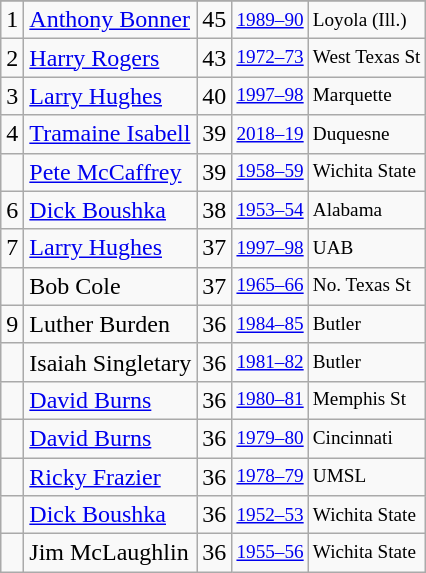<table class="wikitable">
<tr>
</tr>
<tr>
<td>1</td>
<td><a href='#'>Anthony Bonner</a></td>
<td>45</td>
<td style="font-size:80%;"><a href='#'>1989–90</a></td>
<td style="font-size:80%;">Loyola (Ill.)</td>
</tr>
<tr>
<td>2</td>
<td><a href='#'>Harry Rogers</a></td>
<td>43</td>
<td style="font-size:80%;"><a href='#'>1972–73</a></td>
<td style="font-size:80%;">West Texas St</td>
</tr>
<tr>
<td>3</td>
<td><a href='#'>Larry Hughes</a></td>
<td>40</td>
<td style="font-size:80%;"><a href='#'>1997–98</a></td>
<td style="font-size:80%;">Marquette</td>
</tr>
<tr>
<td>4</td>
<td><a href='#'>Tramaine Isabell</a></td>
<td>39</td>
<td style="font-size:80%;"><a href='#'>2018–19</a></td>
<td style="font-size:80%;">Duquesne</td>
</tr>
<tr>
<td></td>
<td><a href='#'>Pete McCaffrey</a></td>
<td>39</td>
<td style="font-size:80%;"><a href='#'>1958–59</a></td>
<td style="font-size:80%;">Wichita State</td>
</tr>
<tr>
<td>6</td>
<td><a href='#'>Dick Boushka</a></td>
<td>38</td>
<td style="font-size:80%;"><a href='#'>1953–54</a></td>
<td style="font-size:80%;">Alabama</td>
</tr>
<tr>
<td>7</td>
<td><a href='#'>Larry Hughes</a></td>
<td>37</td>
<td style="font-size:80%;"><a href='#'>1997–98</a></td>
<td style="font-size:80%;">UAB</td>
</tr>
<tr>
<td></td>
<td>Bob Cole</td>
<td>37</td>
<td style="font-size:80%;"><a href='#'>1965–66</a></td>
<td style="font-size:80%;">No. Texas St</td>
</tr>
<tr>
<td>9</td>
<td>Luther Burden</td>
<td>36</td>
<td style="font-size:80%;"><a href='#'>1984–85</a></td>
<td style="font-size:80%;">Butler</td>
</tr>
<tr>
<td></td>
<td>Isaiah Singletary</td>
<td>36</td>
<td style="font-size:80%;"><a href='#'>1981–82</a></td>
<td style="font-size:80%;">Butler</td>
</tr>
<tr>
<td></td>
<td><a href='#'>David Burns</a></td>
<td>36</td>
<td style="font-size:80%;"><a href='#'>1980–81</a></td>
<td style="font-size:80%;">Memphis St</td>
</tr>
<tr>
<td></td>
<td><a href='#'>David Burns</a></td>
<td>36</td>
<td style="font-size:80%;"><a href='#'>1979–80</a></td>
<td style="font-size:80%;">Cincinnati</td>
</tr>
<tr>
<td></td>
<td><a href='#'>Ricky Frazier</a></td>
<td>36</td>
<td style="font-size:80%;"><a href='#'>1978–79</a></td>
<td style="font-size:80%;">UMSL</td>
</tr>
<tr>
<td></td>
<td><a href='#'>Dick Boushka</a></td>
<td>36</td>
<td style="font-size:80%;"><a href='#'>1952–53</a></td>
<td style="font-size:80%;">Wichita State</td>
</tr>
<tr>
<td></td>
<td>Jim McLaughlin</td>
<td>36</td>
<td style="font-size:80%;"><a href='#'>1955–56</a></td>
<td style="font-size:80%;">Wichita State</td>
</tr>
</table>
